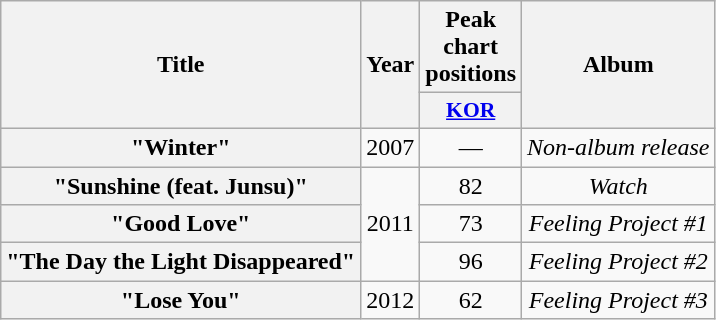<table class="wikitable plainrowheaders" style="text-align:center">
<tr>
<th scope="col" rowspan="2">Title</th>
<th scope="col" rowspan="2">Year</th>
<th scope="col" colspan="1">Peak chart positions</th>
<th scope="col" rowspan="2">Album</th>
</tr>
<tr>
<th scope="col" style="width:3em;font-size:90%"><a href='#'>KOR</a><br></th>
</tr>
<tr>
<th scope="row">"Winter"</th>
<td>2007</td>
<td>—</td>
<td><em>Non-album release</em></td>
</tr>
<tr>
<th scope="row">"Sunshine (feat. Junsu)"</th>
<td rowspan="3">2011</td>
<td>82</td>
<td><em>Watch</em></td>
</tr>
<tr>
<th scope="row">"Good Love"</th>
<td>73</td>
<td><em>Feeling Project #1</em></td>
</tr>
<tr>
<th scope="row">"The Day the Light Disappeared"</th>
<td>96</td>
<td><em>Feeling Project #2</em></td>
</tr>
<tr>
<th scope="row">"Lose You"</th>
<td>2012</td>
<td>62</td>
<td><em>Feeling Project #3</em></td>
</tr>
</table>
